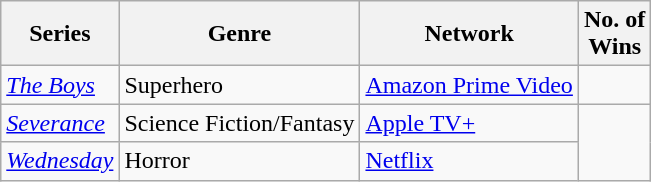<table class="wikitable">
<tr>
<th>Series</th>
<th>Genre</th>
<th>Network</th>
<th>No. of<br>Wins</th>
</tr>
<tr>
<td><a href='#'><em>The Boys</em></a></td>
<td>Superhero</td>
<td><a href='#'>Amazon Prime Video</a></td>
<td></td>
</tr>
<tr>
<td><a href='#'><em>Severance</em></a></td>
<td>Science Fiction/Fantasy</td>
<td><a href='#'>Apple TV+</a></td>
<td rowspan="2"></td>
</tr>
<tr>
<td><em><a href='#'>Wednesday</a></em></td>
<td>Horror</td>
<td><a href='#'>Netflix</a></td>
</tr>
</table>
